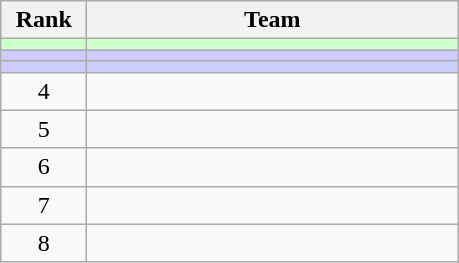<table class="wikitable" style="text-align: center;">
<tr>
<th width=50>Rank</th>
<th width=240>Team</th>
</tr>
<tr bgcolor=ccffcc>
<td></td>
<td align=left></td>
</tr>
<tr bgcolor=ccccff>
<td></td>
<td align=left></td>
</tr>
<tr bgcolor=ccccff>
<td></td>
<td align=left></td>
</tr>
<tr>
<td>4</td>
<td align=left></td>
</tr>
<tr>
<td>5</td>
<td align=left></td>
</tr>
<tr>
<td>6</td>
<td align=left></td>
</tr>
<tr>
<td>7</td>
<td align=left></td>
</tr>
<tr>
<td>8</td>
<td align=left></td>
</tr>
</table>
